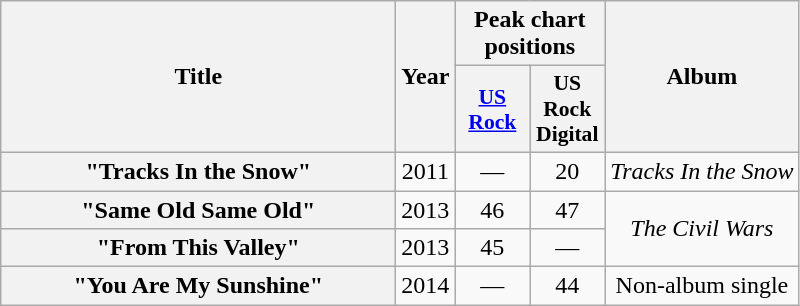<table class="wikitable plainrowheaders" style="text-align:center;" border="1">
<tr>
<th scope="col" rowspan="2" style="width:16em;">Title</th>
<th scope="col" rowspan="2">Year</th>
<th scope="col" colspan="2">Peak chart positions</th>
<th scope="col" rowspan="2">Album</th>
</tr>
<tr>
<th scope="col" style="width:3em;font-size:90%;"><a href='#'>US Rock</a><br></th>
<th scope="col" style="width:3em;font-size:90%;">US Rock Digital<br></th>
</tr>
<tr>
<th scope="row">"Tracks In the Snow"</th>
<td>2011</td>
<td>—</td>
<td>20</td>
<td><em>Tracks In the Snow</em></td>
</tr>
<tr>
<th scope="row">"Same Old Same Old"</th>
<td>2013</td>
<td>46</td>
<td>47</td>
<td rowspan="2"><em>The Civil Wars</em></td>
</tr>
<tr>
<th scope="row">"From This Valley"</th>
<td>2013</td>
<td>45</td>
<td>—</td>
</tr>
<tr>
<th scope="row">"You Are My Sunshine"</th>
<td>2014</td>
<td>—</td>
<td>44</td>
<td>Non-album single</td>
</tr>
</table>
